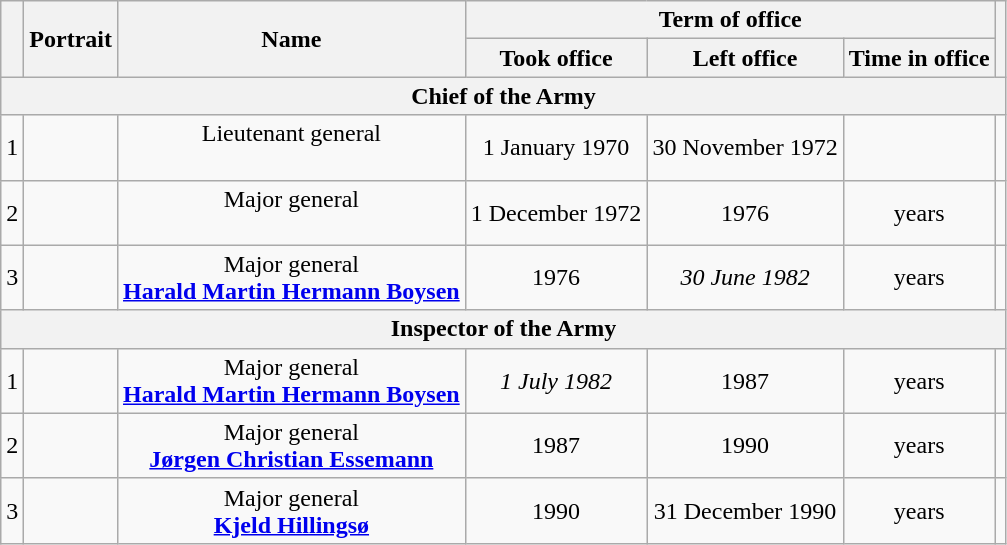<table class="wikitable" style="text-align:center">
<tr>
<th rowspan=2></th>
<th rowspan=2>Portrait</th>
<th rowspan=2>Name<br></th>
<th colspan=3>Term of office</th>
<th rowspan=2></th>
</tr>
<tr>
<th>Took office</th>
<th>Left office</th>
<th>Time in office</th>
</tr>
<tr>
<th colspan=7>Chief of the Army<br></th>
</tr>
<tr>
<td>1</td>
<td></td>
<td>Lieutenant general<br><strong></strong><br></td>
<td>1 January 1970</td>
<td>30 November 1972</td>
<td></td>
<td></td>
</tr>
<tr>
<td>2</td>
<td></td>
<td>Major general<br><strong></strong><br></td>
<td>1 December 1972</td>
<td>1976</td>
<td> years</td>
<td></td>
</tr>
<tr>
<td>3</td>
<td></td>
<td>Major general<br><strong><a href='#'>Harald Martin Hermann Boysen</a></strong><br></td>
<td>1976</td>
<td><em>30 June 1982</em></td>
<td> years</td>
<td></td>
</tr>
<tr>
<th colspan=7>Inspector of the Army<br></th>
</tr>
<tr>
<td>1</td>
<td></td>
<td>Major general<br><strong><a href='#'>Harald Martin Hermann Boysen</a></strong><br></td>
<td><em>1 July 1982</em></td>
<td>1987</td>
<td> years</td>
<td></td>
</tr>
<tr>
<td>2</td>
<td></td>
<td>Major general<br><strong><a href='#'>Jørgen Christian Essemann</a></strong><br></td>
<td>1987</td>
<td>1990</td>
<td> years</td>
<td></td>
</tr>
<tr>
<td>3</td>
<td></td>
<td>Major general<br><strong><a href='#'>Kjeld Hillingsø</a></strong><br></td>
<td>1990</td>
<td>31 December 1990</td>
<td> years</td>
<td></td>
</tr>
</table>
